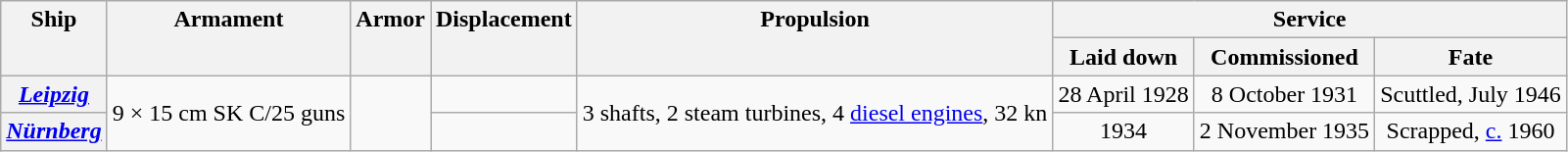<table class="wikitable plainrowheaders" style="text-align: center;">
<tr valign="top">
<th scope="col" rowspan="2">Ship</th>
<th scope="col" rowspan="2">Armament</th>
<th scope="col" rowspan="2">Armor</th>
<th scope="col" rowspan="2">Displacement</th>
<th scope="col" rowspan="2">Propulsion</th>
<th scope="col" colspan="3">Service</th>
</tr>
<tr valign="top">
<th scope="col">Laid down</th>
<th scope="col">Commissioned</th>
<th scope="col">Fate</th>
</tr>
<tr valign="center">
<th scope="row"><a href='#'><em>Leipzig</em></a></th>
<td rowspan="2">9 × 15 cm SK C/25 guns</td>
<td rowspan="2"></td>
<td></td>
<td rowspan="2">3 shafts, 2 steam turbines, 4 <a href='#'>diesel engines</a>, 32 kn</td>
<td>28 April 1928</td>
<td>8 October 1931</td>
<td>Scuttled, July 1946</td>
</tr>
<tr valign="center">
<th scope="row"><a href='#'><em>Nürnberg</em></a></th>
<td></td>
<td>1934</td>
<td>2 November 1935</td>
<td>Scrapped, <a href='#'>c.</a> 1960</td>
</tr>
</table>
